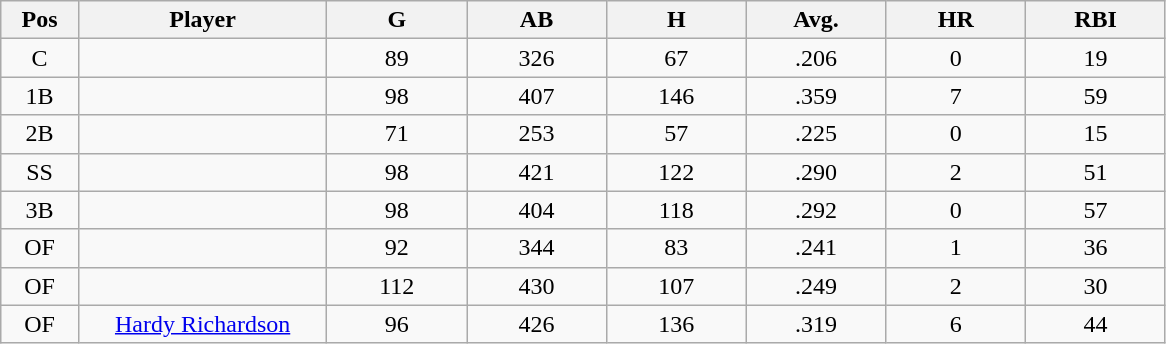<table class="wikitable sortable">
<tr>
<th bgcolor="#DDDDFF" width="5%">Pos</th>
<th bgcolor="#DDDDFF" width="16%">Player</th>
<th bgcolor="#DDDDFF" width="9%">G</th>
<th bgcolor="#DDDDFF" width="9%">AB</th>
<th bgcolor="#DDDDFF" width="9%">H</th>
<th bgcolor="#DDDDFF" width="9%">Avg.</th>
<th bgcolor="#DDDDFF" width="9%">HR</th>
<th bgcolor="#DDDDFF" width="9%">RBI</th>
</tr>
<tr align="center">
<td>C</td>
<td></td>
<td>89</td>
<td>326</td>
<td>67</td>
<td>.206</td>
<td>0</td>
<td>19</td>
</tr>
<tr align="center">
<td>1B</td>
<td></td>
<td>98</td>
<td>407</td>
<td>146</td>
<td>.359</td>
<td>7</td>
<td>59</td>
</tr>
<tr align="center">
<td>2B</td>
<td></td>
<td>71</td>
<td>253</td>
<td>57</td>
<td>.225</td>
<td>0</td>
<td>15</td>
</tr>
<tr align="center">
<td>SS</td>
<td></td>
<td>98</td>
<td>421</td>
<td>122</td>
<td>.290</td>
<td>2</td>
<td>51</td>
</tr>
<tr align="center">
<td>3B</td>
<td></td>
<td>98</td>
<td>404</td>
<td>118</td>
<td>.292</td>
<td>0</td>
<td>57</td>
</tr>
<tr align="center">
<td>OF</td>
<td></td>
<td>92</td>
<td>344</td>
<td>83</td>
<td>.241</td>
<td>1</td>
<td>36</td>
</tr>
<tr align="center">
<td>OF</td>
<td></td>
<td>112</td>
<td>430</td>
<td>107</td>
<td>.249</td>
<td>2</td>
<td>30</td>
</tr>
<tr align=center>
<td>OF</td>
<td><a href='#'>Hardy Richardson</a></td>
<td>96</td>
<td>426</td>
<td>136</td>
<td>.319</td>
<td>6</td>
<td>44</td>
</tr>
</table>
